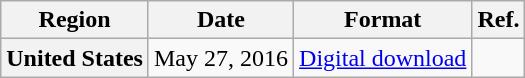<table class="wikitable plainrowheaders">
<tr>
<th>Region</th>
<th>Date</th>
<th>Format</th>
<th>Ref.</th>
</tr>
<tr>
<th scope="row">United States</th>
<td rowspan="1">May 27, 2016</td>
<td rowspan="1"><a href='#'>Digital download</a></td>
<td></td>
</tr>
</table>
